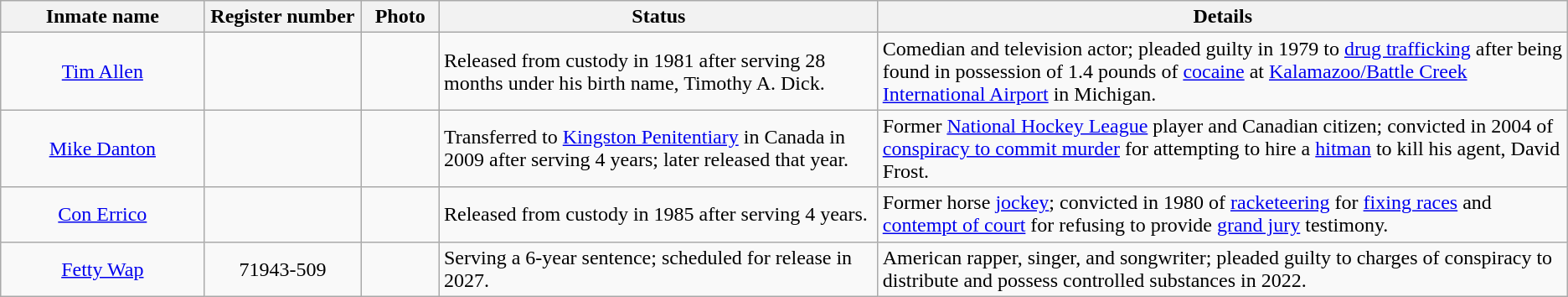<table class="wikitable sortable">
<tr>
<th width=13%>Inmate name</th>
<th width=10%>Register number</th>
<th width=5%>Photo</th>
<th width=28%>Status</th>
<th width=49%>Details</th>
</tr>
<tr>
<td style="text-align:center;"><a href='#'>Tim Allen</a></td>
<td style="text-align:center;"></td>
<td></td>
<td>Released from custody in 1981 after serving 28 months under his birth name, Timothy A. Dick.</td>
<td>Comedian and television actor; pleaded guilty in 1979 to <a href='#'>drug trafficking</a> after being found in possession of 1.4 pounds of <a href='#'>cocaine</a> at <a href='#'>Kalamazoo/Battle Creek International Airport</a> in Michigan.</td>
</tr>
<tr>
<td style="text-align:center;"><a href='#'>Mike Danton</a></td>
<td style="text-align:center;"></td>
<td></td>
<td>Transferred to <a href='#'>Kingston Penitentiary</a> in Canada in 2009 after serving 4 years; later released that year.</td>
<td>Former <a href='#'>National Hockey League</a> player and Canadian citizen; convicted in 2004 of <a href='#'>conspiracy to commit murder</a> for attempting to hire a <a href='#'>hitman</a> to kill his agent, David Frost.</td>
</tr>
<tr>
<td style="text-align:center;"><a href='#'>Con Errico</a></td>
<td style="text-align:center;"></td>
<td></td>
<td>Released from custody in 1985 after serving 4 years.</td>
<td>Former horse <a href='#'>jockey</a>; convicted in 1980 of <a href='#'>racketeering</a> for <a href='#'>fixing races</a> and <a href='#'>contempt of court</a> for refusing to provide <a href='#'>grand jury</a> testimony.</td>
</tr>
<tr>
<td style="text-align:center;"><a href='#'>Fetty Wap</a></td>
<td style="text-align:center;">71943-509</td>
<td></td>
<td>Serving a 6-year sentence; scheduled for release in 2027.</td>
<td>American rapper, singer, and songwriter; pleaded guilty to charges of conspiracy to distribute and possess controlled substances in 2022.</td>
</tr>
</table>
